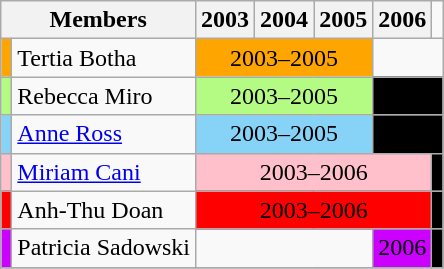<table class="wikitable">
<tr>
<th colspan="2">Members</th>
<th>2003</th>
<th>2004</th>
<th>2005</th>
<th>2006</th>
</tr>
<tr>
<td style="background:orange"></td>
<td>Tertia Botha</td>
<td colspan="3" style="text-align:center; background:orange;">2003–2005</td>
<td colspan="17" style="text-align:center; ÷background:black;"></td>
</tr>
<tr>
<td style="background:#B4FB84"></td>
<td>Rebecca Miro</td>
<td colspan="3" style="text-align:center; background:#b4fb84;">2003–2005</td>
<td colspan="17" style="text-align:center; background:black;"></td>
</tr>
<tr>
<td style="background:#87D3F8"></td>
<td><a href='#'>Anne Ross</a></td>
<td colspan="3" style="text-align:center; background:#87d3f8;">2003–2005</td>
<td colspan="17" style="text-align:center; background:black;"></td>
</tr>
<tr>
<td style="background:pink"></td>
<td><a href='#'>Miriam Cani</a></td>
<td colspan="4" style="text-align:center; background:pink;">2003–2006</td>
<td colspan="16" style="text-align:center; background:black;"></td>
</tr>
<tr>
<td style="background:#f00;"></td>
<td>Anh-Thu Doan</td>
<td colspan="4" style="text-align:center; background:#f00;">2003–2006</td>
<td colspan="16" style="text-align:center; background:black;"></td>
</tr>
<tr>
<td style="background:#CC00FF;"></td>
<td>Patricia Sadowski</td>
<td colspan="3"></td>
<td colspan="1" style="text-align:center; background:#CC00FF;">2006</td>
<td colspan="16" style="text-align:center; background:black;"></td>
</tr>
<tr>
</tr>
</table>
